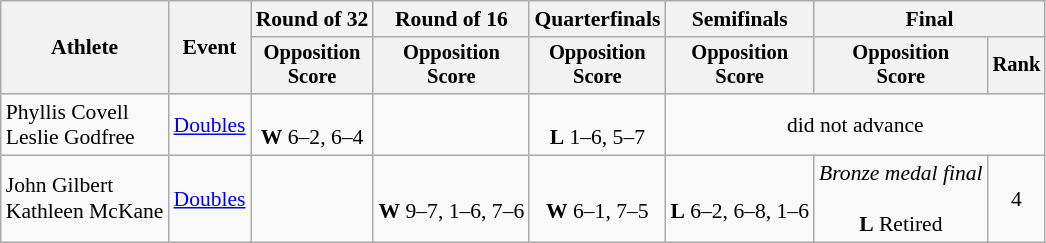<table class=wikitable style="font-size:90%">
<tr>
<th rowspan=2>Athlete</th>
<th rowspan=2>Event</th>
<th>Round of 32</th>
<th>Round of 16</th>
<th>Quarterfinals</th>
<th>Semifinals</th>
<th colspan=2>Final</th>
</tr>
<tr style="font-size:95%">
<th>Opposition<br>Score</th>
<th>Opposition<br>Score</th>
<th>Opposition<br>Score</th>
<th>Opposition<br>Score</th>
<th>Opposition<br>Score</th>
<th>Rank</th>
</tr>
<tr align=center>
<td align=left>Phyllis Covell <br> Leslie Godfree</td>
<td align=left><a href='#'>Doubles</a></td>
<td> <br> <strong>W</strong> 6–2, 6–4</td>
<td></td>
<td> <br> <strong>L</strong> 1–6, 5–7</td>
<td colspan=3>did not advance</td>
</tr>
<tr align=center>
<td align=left>John Gilbert <br> Kathleen McKane</td>
<td align=left><a href='#'>Doubles</a></td>
<td></td>
<td> <br> <strong>W</strong> 9–7, 1–6, 7–6</td>
<td> <br> <strong>W</strong> 6–1, 7–5</td>
<td> <br> <strong>L</strong> 6–2, 6–8, 1–6</td>
<td><em>Bronze medal final</em> <br>  <br> <strong>L</strong> Retired</td>
<td>4</td>
</tr>
</table>
